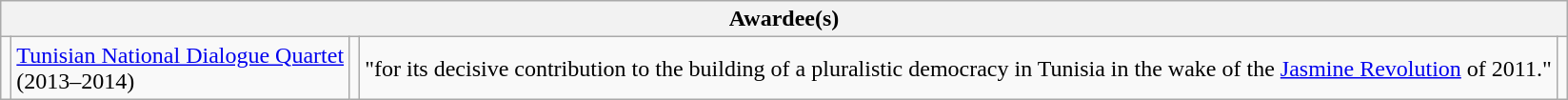<table class="wikitable">
<tr>
<th colspan="5">Awardee(s)</th>
</tr>
<tr>
<td></td>
<td><a href='#'>Tunisian National Dialogue Quartet</a><br>(2013–2014)</td>
<td></td>
<td>"for its decisive contribution to the building of a pluralistic democracy in Tunisia in the wake of the <a href='#'>Jasmine Revolution</a> of 2011."</td>
<td></td>
</tr>
</table>
